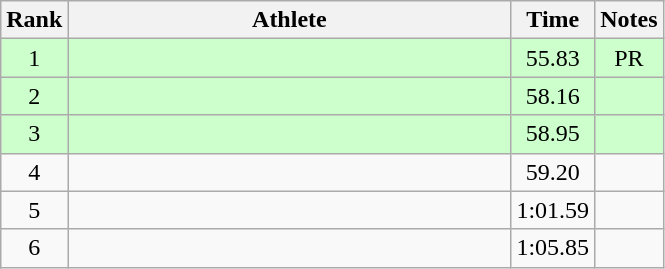<table class="wikitable" style="text-align:center">
<tr>
<th>Rank</th>
<th Style="width:18em">Athlete</th>
<th>Time</th>
<th>Notes</th>
</tr>
<tr style="background:#cfc">
<td>1</td>
<td style="text-align:left"></td>
<td>55.83</td>
<td>PR</td>
</tr>
<tr style="background:#cfc">
<td>2</td>
<td style="text-align:left"></td>
<td>58.16</td>
<td></td>
</tr>
<tr style="background:#cfc">
<td>3</td>
<td style="text-align:left"></td>
<td>58.95</td>
<td></td>
</tr>
<tr>
<td>4</td>
<td style="text-align:left"></td>
<td>59.20</td>
<td></td>
</tr>
<tr>
<td>5</td>
<td style="text-align:left"></td>
<td>1:01.59</td>
<td></td>
</tr>
<tr>
<td>6</td>
<td style="text-align:left"></td>
<td>1:05.85</td>
<td></td>
</tr>
</table>
